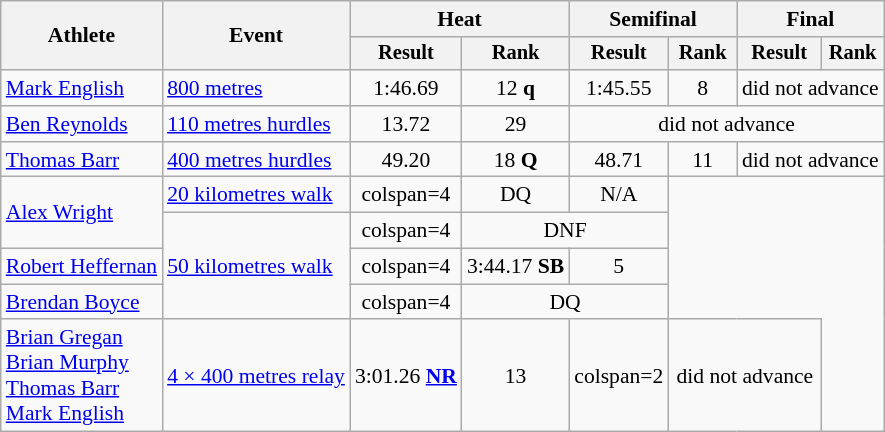<table class="wikitable" style="font-size:90%">
<tr>
<th rowspan="2">Athlete</th>
<th rowspan="2">Event</th>
<th colspan="2">Heat</th>
<th colspan="2">Semifinal</th>
<th colspan="2">Final</th>
</tr>
<tr style="font-size:95%">
<th>Result</th>
<th>Rank</th>
<th>Result</th>
<th>Rank</th>
<th>Result</th>
<th>Rank</th>
</tr>
<tr style=text-align:center>
<td style=text-align:left><a href='#'>Mark English</a></td>
<td style=text-align:left><a href='#'>800 metres</a></td>
<td>1:46.69</td>
<td>12 <strong>q</strong></td>
<td>1:45.55</td>
<td>8</td>
<td colspan=2>did not advance</td>
</tr>
<tr style=text-align:center>
<td style=text-align:left><a href='#'>Ben Reynolds</a></td>
<td style=text-align:left><a href='#'>110 metres hurdles</a></td>
<td>13.72</td>
<td>29</td>
<td colspan="4">did not advance</td>
</tr>
<tr style=text-align:center>
<td style=text-align:left><a href='#'>Thomas Barr</a></td>
<td style=text-align:left><a href='#'>400 metres hurdles</a></td>
<td>49.20</td>
<td>18 <strong>Q</strong></td>
<td>48.71</td>
<td>11</td>
<td colspan=2>did not advance</td>
</tr>
<tr style=text-align:center>
<td style=text-align:left rowspan=2><a href='#'>Alex Wright</a></td>
<td style=text-align:left><a href='#'>20 kilometres walk</a></td>
<td>colspan=4 </td>
<td>DQ</td>
<td>N/A</td>
</tr>
<tr style=text-align:center>
<td style=text-align:left rowspan=3><a href='#'>50 kilometres walk</a></td>
<td>colspan=4 </td>
<td colspan="2">DNF</td>
</tr>
<tr style=text-align:center>
<td style=text-align:left><a href='#'>Robert Heffernan</a></td>
<td>colspan=4 </td>
<td>3:44.17 <strong>SB</strong></td>
<td>5</td>
</tr>
<tr style=text-align:center>
<td style=text-align:left><a href='#'>Brendan Boyce</a></td>
<td>colspan=4 </td>
<td colspan="2">DQ</td>
</tr>
<tr style=text-align:center>
<td style=text-align:left><a href='#'>Brian Gregan</a><br><a href='#'>Brian Murphy</a><br><a href='#'>Thomas Barr</a><br><a href='#'>Mark English</a></td>
<td style=text-align:left><a href='#'>4 × 400 metres relay</a></td>
<td>3:01.26 <strong><a href='#'>NR</a></strong></td>
<td>13</td>
<td>colspan=2 </td>
<td colspan="2">did not advance</td>
</tr>
</table>
